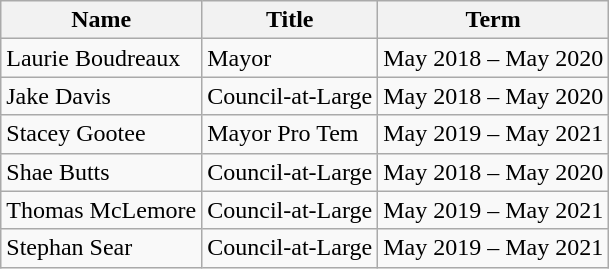<table class="wikitable">
<tr>
<th>Name</th>
<th>Title</th>
<th>Term</th>
</tr>
<tr>
<td>Laurie Boudreaux</td>
<td>Mayor</td>
<td>May 2018 – May 2020</td>
</tr>
<tr>
<td>Jake Davis</td>
<td>Council-at-Large</td>
<td>May 2018 – May 2020</td>
</tr>
<tr>
<td>Stacey Gootee</td>
<td>Mayor Pro Tem</td>
<td>May 2019 – May 2021</td>
</tr>
<tr>
<td>Shae Butts</td>
<td>Council-at-Large</td>
<td>May 2018 – May 2020</td>
</tr>
<tr>
<td>Thomas McLemore</td>
<td>Council-at-Large</td>
<td>May 2019 – May 2021</td>
</tr>
<tr>
<td>Stephan Sear</td>
<td>Council-at-Large</td>
<td>May 2019 – May 2021</td>
</tr>
</table>
